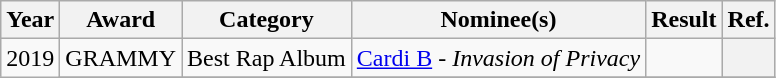<table class="wikitable">
<tr>
<th>Year</th>
<th>Award</th>
<th>Category</th>
<th>Nominee(s)</th>
<th>Result</th>
<th>Ref.</th>
</tr>
<tr>
<td rowspan="3">2019</td>
<td>GRAMMY</td>
<td>Best Rap Album</td>
<td><a href='#'>Cardi B</a> - <em>Invasion of Privacy</em></td>
<td></td>
<th align=center></th>
</tr>
<tr>
</tr>
</table>
